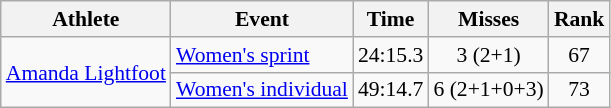<table class="wikitable" style="font-size:90%">
<tr>
<th>Athlete</th>
<th>Event</th>
<th>Time</th>
<th>Misses</th>
<th>Rank</th>
</tr>
<tr align=center>
<td align=left rowspan=2><a href='#'>Amanda Lightfoot</a></td>
<td align=left><a href='#'>Women's sprint</a></td>
<td>24:15.3</td>
<td>3 (2+1)</td>
<td>67</td>
</tr>
<tr align=center>
<td align=left><a href='#'>Women's individual</a></td>
<td>49:14.7</td>
<td>6 (2+1+0+3)</td>
<td>73</td>
</tr>
</table>
